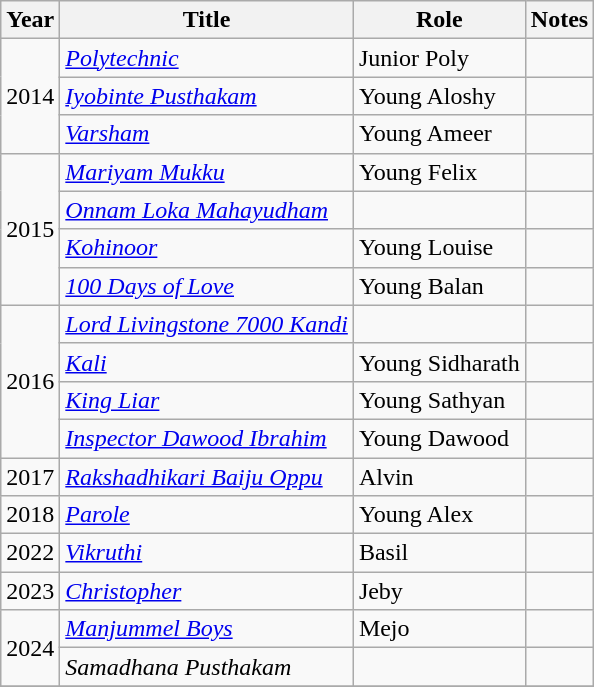<table class="wikitable sortable">
<tr>
<th>Year</th>
<th>Title</th>
<th>Role</th>
<th class=unsortable>Notes</th>
</tr>
<tr>
<td rowspan=3>2014</td>
<td><em><a href='#'>Polytechnic</a></em></td>
<td>Junior Poly</td>
<td></td>
</tr>
<tr>
<td><em><a href='#'>Iyobinte Pusthakam</a></em></td>
<td>Young Aloshy</td>
<td></td>
</tr>
<tr>
<td><em><a href='#'>Varsham</a></em></td>
<td>Young Ameer</td>
<td></td>
</tr>
<tr>
<td rowspan=4>2015</td>
<td><em><a href='#'>Mariyam Mukku</a></em></td>
<td>Young Felix</td>
<td></td>
</tr>
<tr>
<td><em><a href='#'>Onnam Loka Mahayudham</a></em></td>
<td></td>
<td></td>
</tr>
<tr>
<td><em><a href='#'>Kohinoor</a></em></td>
<td>Young Louise</td>
<td></td>
</tr>
<tr>
<td><em><a href='#'>100 Days of Love</a></em></td>
<td>Young Balan</td>
<td></td>
</tr>
<tr>
<td rowspan=4>2016</td>
<td><em><a href='#'>Lord Livingstone 7000 Kandi</a></em></td>
<td></td>
<td></td>
</tr>
<tr>
<td><em><a href='#'>Kali</a></em></td>
<td>Young Sidharath</td>
<td></td>
</tr>
<tr>
<td><em><a href='#'>King Liar</a></em></td>
<td>Young Sathyan</td>
<td></td>
</tr>
<tr>
<td><em><a href='#'>Inspector Dawood Ibrahim</a></em></td>
<td>Young Dawood</td>
<td></td>
</tr>
<tr>
<td>2017</td>
<td><em><a href='#'>Rakshadhikari Baiju Oppu</a></em></td>
<td>Alvin</td>
<td></td>
</tr>
<tr>
<td>2018</td>
<td><em><a href='#'>Parole</a></em></td>
<td>Young Alex</td>
<td></td>
</tr>
<tr>
<td>2022</td>
<td><em><a href='#'>Vikruthi</a></em></td>
<td>Basil</td>
<td></td>
</tr>
<tr>
<td>2023</td>
<td><em><a href='#'>Christopher</a></em></td>
<td>Jeby</td>
<td></td>
</tr>
<tr>
<td rowspan=2>2024</td>
<td><em><a href='#'>Manjummel Boys</a></em></td>
<td>Mejo</td>
<td></td>
</tr>
<tr>
<td><em>Samadhana Pusthakam</em></td>
<td></td>
<td></td>
</tr>
<tr>
</tr>
</table>
